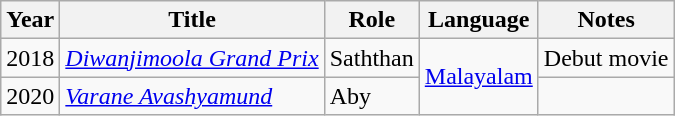<table class="wikitable">
<tr>
<th>Year</th>
<th>Title</th>
<th>Role</th>
<th>Language</th>
<th>Notes</th>
</tr>
<tr>
<td>2018</td>
<td><em><a href='#'>Diwanjimoola Grand Prix</a></em></td>
<td>Saththan</td>
<td rowspan=2><a href='#'>Malayalam</a></td>
<td>Debut movie</td>
</tr>
<tr>
<td>2020</td>
<td><em><a href='#'>Varane Avashyamund</a></em></td>
<td>Aby</td>
<td></td>
</tr>
</table>
